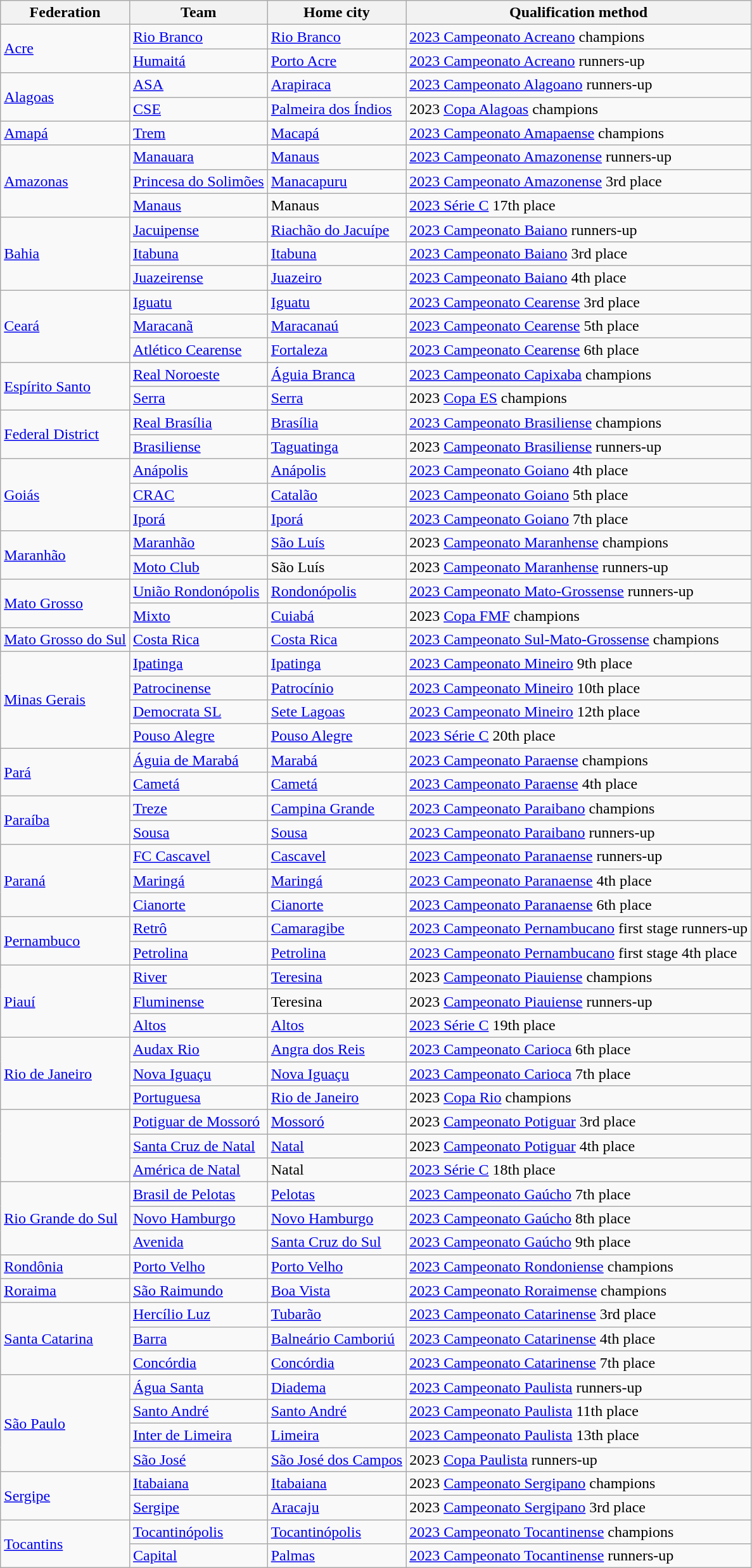<table class="wikitable sortable">
<tr>
<th class="unsortable">Federation</th>
<th>Team</th>
<th>Home city</th>
<th class="unsortable">Qualification method</th>
</tr>
<tr>
<td rowspan=2> <a href='#'>Acre</a></td>
<td><a href='#'>Rio Branco</a></td>
<td><a href='#'>Rio Branco</a></td>
<td><a href='#'>2023 Campeonato Acreano</a> champions</td>
</tr>
<tr>
<td><a href='#'>Humaitá</a></td>
<td><a href='#'>Porto Acre</a></td>
<td><a href='#'>2023 Campeonato Acreano</a> runners-up</td>
</tr>
<tr>
<td rowspan=2> <a href='#'>Alagoas</a></td>
<td><a href='#'>ASA</a></td>
<td><a href='#'>Arapiraca</a></td>
<td><a href='#'>2023 Campeonato Alagoano</a> runners-up</td>
</tr>
<tr>
<td><a href='#'>CSE</a></td>
<td><a href='#'>Palmeira dos Índios</a></td>
<td>2023 <a href='#'>Copa Alagoas</a> champions</td>
</tr>
<tr>
<td> <a href='#'>Amapá</a></td>
<td><a href='#'>Trem</a></td>
<td><a href='#'>Macapá</a></td>
<td><a href='#'>2023 Campeonato Amapaense</a> champions</td>
</tr>
<tr>
<td rowspan=3> <a href='#'>Amazonas</a></td>
<td><a href='#'>Manauara</a></td>
<td><a href='#'>Manaus</a></td>
<td><a href='#'>2023 Campeonato Amazonense</a> runners-up</td>
</tr>
<tr>
<td><a href='#'>Princesa do Solimões</a></td>
<td><a href='#'>Manacapuru</a></td>
<td><a href='#'>2023 Campeonato Amazonense</a> 3rd place</td>
</tr>
<tr>
<td><a href='#'>Manaus</a></td>
<td>Manaus</td>
<td><a href='#'>2023 Série C</a> 17th place</td>
</tr>
<tr>
<td rowspan=3> <a href='#'>Bahia</a></td>
<td><a href='#'>Jacuipense</a></td>
<td><a href='#'>Riachão do Jacuípe</a></td>
<td><a href='#'>2023 Campeonato Baiano</a> runners-up</td>
</tr>
<tr>
<td><a href='#'>Itabuna</a></td>
<td><a href='#'>Itabuna</a></td>
<td><a href='#'>2023 Campeonato Baiano</a> 3rd place</td>
</tr>
<tr>
<td><a href='#'>Juazeirense</a></td>
<td><a href='#'>Juazeiro</a></td>
<td><a href='#'>2023 Campeonato Baiano</a> 4th place</td>
</tr>
<tr>
<td rowspan=3> <a href='#'>Ceará</a></td>
<td><a href='#'>Iguatu</a></td>
<td><a href='#'>Iguatu</a></td>
<td><a href='#'>2023 Campeonato Cearense</a> 3rd place</td>
</tr>
<tr>
<td><a href='#'>Maracanã</a></td>
<td><a href='#'>Maracanaú</a></td>
<td><a href='#'>2023 Campeonato Cearense</a> 5th place</td>
</tr>
<tr>
<td><a href='#'>Atlético Cearense</a></td>
<td><a href='#'>Fortaleza</a></td>
<td><a href='#'>2023 Campeonato Cearense</a> 6th place</td>
</tr>
<tr>
<td rowspan=2> <a href='#'>Espírito Santo</a></td>
<td><a href='#'>Real Noroeste</a></td>
<td><a href='#'>Águia Branca</a></td>
<td><a href='#'>2023 Campeonato Capixaba</a> champions</td>
</tr>
<tr>
<td><a href='#'>Serra</a></td>
<td><a href='#'>Serra</a></td>
<td>2023 <a href='#'>Copa ES</a> champions</td>
</tr>
<tr>
<td rowspan=2> <a href='#'>Federal District</a></td>
<td><a href='#'>Real Brasília</a></td>
<td><a href='#'>Brasília</a></td>
<td><a href='#'>2023 Campeonato Brasiliense</a> champions</td>
</tr>
<tr>
<td><a href='#'>Brasiliense</a></td>
<td><a href='#'>Taguatinga</a></td>
<td>2023 <a href='#'>Campeonato Brasiliense</a> runners-up</td>
</tr>
<tr>
<td rowspan=3> <a href='#'>Goiás</a></td>
<td><a href='#'>Anápolis</a></td>
<td><a href='#'>Anápolis</a></td>
<td><a href='#'>2023 Campeonato Goiano</a> 4th place</td>
</tr>
<tr>
<td><a href='#'>CRAC</a></td>
<td><a href='#'>Catalão</a></td>
<td><a href='#'>2023 Campeonato Goiano</a> 5th place</td>
</tr>
<tr>
<td><a href='#'>Iporá</a></td>
<td><a href='#'>Iporá</a></td>
<td><a href='#'>2023 Campeonato Goiano</a> 7th place</td>
</tr>
<tr>
<td rowspan=2> <a href='#'>Maranhão</a></td>
<td><a href='#'>Maranhão</a></td>
<td><a href='#'>São Luís</a></td>
<td>2023 <a href='#'>Campeonato Maranhense</a> champions</td>
</tr>
<tr>
<td><a href='#'>Moto Club</a></td>
<td>São Luís</td>
<td>2023 <a href='#'>Campeonato Maranhense</a> runners-up</td>
</tr>
<tr>
<td rowspan=2> <a href='#'>Mato Grosso</a></td>
<td><a href='#'>União Rondonópolis</a></td>
<td><a href='#'>Rondonópolis</a></td>
<td><a href='#'>2023 Campeonato Mato-Grossense</a> runners-up</td>
</tr>
<tr>
<td><a href='#'>Mixto</a></td>
<td><a href='#'>Cuiabá</a></td>
<td>2023 <a href='#'>Copa FMF</a> champions</td>
</tr>
<tr>
<td> <a href='#'>Mato Grosso do Sul</a></td>
<td><a href='#'>Costa Rica</a></td>
<td><a href='#'>Costa Rica</a></td>
<td><a href='#'>2023 Campeonato Sul-Mato-Grossense</a> champions</td>
</tr>
<tr>
<td rowspan=4> <a href='#'>Minas Gerais</a></td>
<td><a href='#'>Ipatinga</a></td>
<td><a href='#'>Ipatinga</a></td>
<td><a href='#'>2023 Campeonato Mineiro</a> 9th place</td>
</tr>
<tr>
<td><a href='#'>Patrocinense</a></td>
<td><a href='#'>Patrocínio</a></td>
<td><a href='#'>2023 Campeonato Mineiro</a> 10th place</td>
</tr>
<tr>
<td><a href='#'>Democrata SL</a></td>
<td><a href='#'>Sete Lagoas</a></td>
<td><a href='#'>2023 Campeonato Mineiro</a> 12th place</td>
</tr>
<tr>
<td><a href='#'>Pouso Alegre</a></td>
<td><a href='#'>Pouso Alegre</a></td>
<td><a href='#'>2023 Série C</a> 20th place</td>
</tr>
<tr>
<td rowspan=2> <a href='#'>Pará</a></td>
<td><a href='#'>Águia de Marabá</a></td>
<td><a href='#'>Marabá</a></td>
<td><a href='#'>2023 Campeonato Paraense</a> champions</td>
</tr>
<tr>
<td><a href='#'>Cametá</a></td>
<td><a href='#'>Cametá</a></td>
<td><a href='#'>2023 Campeonato Paraense</a> 4th place</td>
</tr>
<tr>
<td rowspan=2> <a href='#'>Paraíba</a></td>
<td><a href='#'>Treze</a></td>
<td><a href='#'>Campina Grande</a></td>
<td><a href='#'>2023 Campeonato Paraibano</a> champions</td>
</tr>
<tr>
<td><a href='#'>Sousa</a></td>
<td><a href='#'>Sousa</a></td>
<td><a href='#'>2023 Campeonato Paraibano</a> runners-up</td>
</tr>
<tr>
<td rowspan=3> <a href='#'>Paraná</a></td>
<td><a href='#'>FC Cascavel</a></td>
<td><a href='#'>Cascavel</a></td>
<td><a href='#'>2023 Campeonato Paranaense</a> runners-up</td>
</tr>
<tr>
<td><a href='#'>Maringá</a></td>
<td><a href='#'>Maringá</a></td>
<td><a href='#'>2023 Campeonato Paranaense</a> 4th place</td>
</tr>
<tr>
<td><a href='#'>Cianorte</a></td>
<td><a href='#'>Cianorte</a></td>
<td><a href='#'>2023 Campeonato Paranaense</a> 6th place</td>
</tr>
<tr>
<td rowspan=2> <a href='#'>Pernambuco</a></td>
<td><a href='#'>Retrô</a></td>
<td><a href='#'>Camaragibe</a></td>
<td><a href='#'>2023 Campeonato Pernambucano</a> first stage runners-up</td>
</tr>
<tr>
<td><a href='#'>Petrolina</a></td>
<td><a href='#'>Petrolina</a></td>
<td><a href='#'>2023 Campeonato Pernambucano</a> first stage 4th place</td>
</tr>
<tr>
<td rowspan=3> <a href='#'>Piauí</a></td>
<td><a href='#'>River</a></td>
<td><a href='#'>Teresina</a></td>
<td>2023 <a href='#'>Campeonato Piauiense</a> champions</td>
</tr>
<tr>
<td><a href='#'>Fluminense</a></td>
<td>Teresina</td>
<td>2023 <a href='#'>Campeonato Piauiense</a> runners-up</td>
</tr>
<tr>
<td><a href='#'>Altos</a></td>
<td><a href='#'>Altos</a></td>
<td><a href='#'>2023 Série C</a> 19th place</td>
</tr>
<tr>
<td rowspan=3> <a href='#'>Rio de Janeiro</a></td>
<td><a href='#'>Audax Rio</a></td>
<td><a href='#'>Angra dos Reis</a></td>
<td><a href='#'>2023 Campeonato Carioca</a> 6th place</td>
</tr>
<tr>
<td><a href='#'>Nova Iguaçu</a></td>
<td><a href='#'>Nova Iguaçu</a></td>
<td><a href='#'>2023 Campeonato Carioca</a> 7th place</td>
</tr>
<tr>
<td><a href='#'>Portuguesa</a></td>
<td><a href='#'>Rio de Janeiro</a></td>
<td>2023 <a href='#'>Copa Rio</a> champions</td>
</tr>
<tr>
<td rowspan=3></td>
<td><a href='#'>Potiguar de Mossoró</a></td>
<td><a href='#'>Mossoró</a></td>
<td>2023 <a href='#'>Campeonato Potiguar</a> 3rd place</td>
</tr>
<tr>
<td><a href='#'>Santa Cruz de Natal</a></td>
<td><a href='#'>Natal</a></td>
<td>2023 <a href='#'>Campeonato Potiguar</a> 4th place</td>
</tr>
<tr>
<td><a href='#'>América de Natal</a></td>
<td>Natal</td>
<td><a href='#'>2023 Série C</a> 18th place</td>
</tr>
<tr>
<td rowspan=3> <a href='#'>Rio Grande do Sul</a></td>
<td><a href='#'>Brasil de Pelotas</a></td>
<td><a href='#'>Pelotas</a></td>
<td><a href='#'>2023 Campeonato Gaúcho</a> 7th place</td>
</tr>
<tr>
<td><a href='#'>Novo Hamburgo</a></td>
<td><a href='#'>Novo Hamburgo</a></td>
<td><a href='#'>2023 Campeonato Gaúcho</a> 8th place</td>
</tr>
<tr>
<td><a href='#'>Avenida</a></td>
<td><a href='#'>Santa Cruz do Sul</a></td>
<td><a href='#'>2023 Campeonato Gaúcho</a> 9th place</td>
</tr>
<tr>
<td> <a href='#'>Rondônia</a></td>
<td><a href='#'>Porto Velho</a></td>
<td><a href='#'>Porto Velho</a></td>
<td><a href='#'>2023 Campeonato Rondoniense</a> champions</td>
</tr>
<tr>
<td> <a href='#'>Roraima</a></td>
<td><a href='#'>São Raimundo</a></td>
<td><a href='#'>Boa Vista</a></td>
<td><a href='#'>2023 Campeonato Roraimense</a> champions</td>
</tr>
<tr>
<td rowspan=3> <a href='#'>Santa Catarina</a></td>
<td><a href='#'>Hercílio Luz</a></td>
<td><a href='#'>Tubarão</a></td>
<td><a href='#'>2023 Campeonato Catarinense</a> 3rd place</td>
</tr>
<tr>
<td><a href='#'>Barra</a></td>
<td><a href='#'>Balneário Camboriú</a></td>
<td><a href='#'>2023 Campeonato Catarinense</a> 4th place</td>
</tr>
<tr>
<td><a href='#'>Concórdia</a></td>
<td><a href='#'>Concórdia</a></td>
<td><a href='#'>2023 Campeonato Catarinense</a> 7th place</td>
</tr>
<tr>
<td rowspan=4> <a href='#'>São Paulo</a></td>
<td><a href='#'>Água Santa</a></td>
<td><a href='#'>Diadema</a></td>
<td><a href='#'>2023 Campeonato Paulista</a> runners-up</td>
</tr>
<tr>
<td><a href='#'>Santo André</a></td>
<td><a href='#'>Santo André</a></td>
<td><a href='#'>2023 Campeonato Paulista</a> 11th place</td>
</tr>
<tr>
<td><a href='#'>Inter de Limeira</a></td>
<td><a href='#'>Limeira</a></td>
<td><a href='#'>2023 Campeonato Paulista</a> 13th place</td>
</tr>
<tr>
<td><a href='#'>São José</a></td>
<td><a href='#'>São José dos Campos</a></td>
<td>2023 <a href='#'>Copa Paulista</a> runners-up</td>
</tr>
<tr>
<td rowspan=2> <a href='#'>Sergipe</a></td>
<td><a href='#'>Itabaiana</a></td>
<td><a href='#'>Itabaiana</a></td>
<td>2023 <a href='#'>Campeonato Sergipano</a> champions</td>
</tr>
<tr>
<td><a href='#'>Sergipe</a></td>
<td><a href='#'>Aracaju</a></td>
<td>2023 <a href='#'>Campeonato Sergipano</a> 3rd place</td>
</tr>
<tr>
<td rowspan=2> <a href='#'>Tocantins</a></td>
<td><a href='#'>Tocantinópolis</a></td>
<td><a href='#'>Tocantinópolis</a></td>
<td><a href='#'>2023 Campeonato Tocantinense</a> champions</td>
</tr>
<tr>
<td><a href='#'>Capital</a></td>
<td><a href='#'>Palmas</a></td>
<td><a href='#'>2023 Campeonato Tocantinense</a> runners-up</td>
</tr>
</table>
